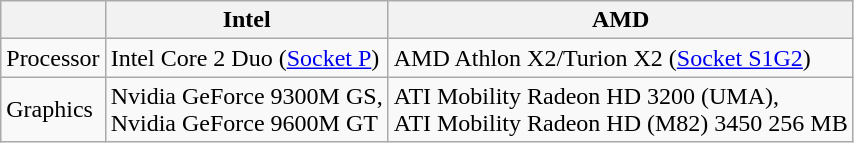<table class="wikitable">
<tr>
<th></th>
<th>Intel</th>
<th>AMD</th>
</tr>
<tr>
<td>Processor</td>
<td>Intel Core 2 Duo (<a href='#'>Socket P</a>)</td>
<td>AMD Athlon X2/Turion X2 (<a href='#'>Socket S1G2</a>)</td>
</tr>
<tr>
<td>Graphics</td>
<td>Nvidia GeForce 9300M GS,<br>Nvidia GeForce 9600M GT</td>
<td>ATI Mobility Radeon HD 3200 (UMA),<br>ATI Mobility Radeon HD (M82) 3450 256 MB</td>
</tr>
</table>
